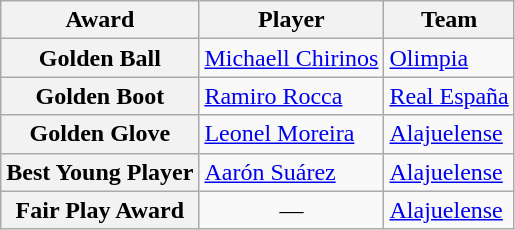<table class="wikitable">
<tr>
<th>Award</th>
<th>Player</th>
<th>Team</th>
</tr>
<tr>
<th>Golden Ball</th>
<td> <a href='#'>Michaell Chirinos</a></td>
<td> <a href='#'>Olimpia</a></td>
</tr>
<tr>
<th>Golden Boot</th>
<td> <a href='#'>Ramiro Rocca</a></td>
<td> <a href='#'>Real España</a></td>
</tr>
<tr>
<th>Golden Glove</th>
<td> <a href='#'>Leonel Moreira</a></td>
<td> <a href='#'>Alajuelense</a></td>
</tr>
<tr>
<th>Best Young Player</th>
<td> <a href='#'>Aarón Suárez</a></td>
<td> <a href='#'>Alajuelense</a></td>
</tr>
<tr>
<th>Fair Play Award</th>
<td align=center>—</td>
<td> <a href='#'>Alajuelense</a></td>
</tr>
</table>
